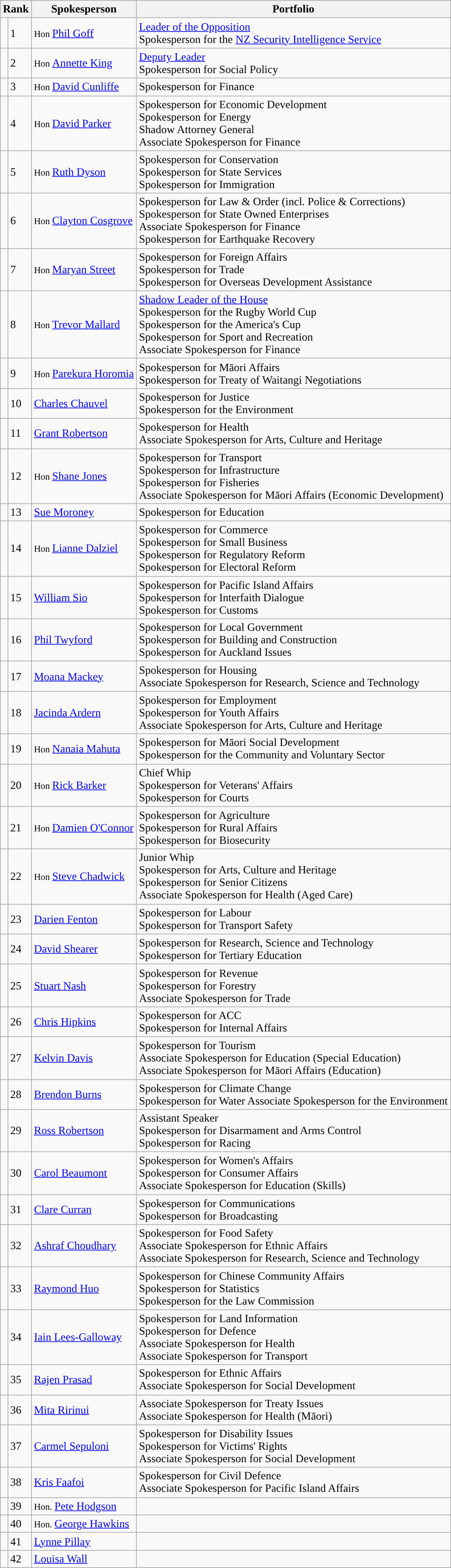<table class="wikitable">
<tr>
<th colspan="2">Rank</th>
<th>Spokesperson</th>
<th>Portfolio</th>
</tr>
<tr>
<td bgcolor=></td>
<td>1</td>
<td><small>Hon </small><a href='#'>Phil Goff</a></td>
<td><a href='#'>Leader of the Opposition</a><br>Spokesperson for the <a href='#'>NZ Security Intelligence Service</a></td>
</tr>
<tr>
<td bgcolor=></td>
<td>2</td>
<td><small>Hon </small><a href='#'>Annette King</a></td>
<td><a href='#'>Deputy Leader</a><br>Spokesperson for Social Policy</td>
</tr>
<tr>
<td bgcolor=></td>
<td>3</td>
<td><small>Hon </small><a href='#'>David Cunliffe</a></td>
<td>Spokesperson for Finance</td>
</tr>
<tr>
<td bgcolor=></td>
<td>4</td>
<td><small>Hon </small><a href='#'>David Parker</a></td>
<td>Spokesperson for Economic Development<br>Spokesperson for Energy<br>Shadow Attorney General<br>Associate Spokesperson for Finance</td>
</tr>
<tr>
<td bgcolor=></td>
<td>5</td>
<td><small>Hon </small><a href='#'>Ruth Dyson</a></td>
<td>Spokesperson for Conservation<br>Spokesperson for State Services<br>Spokesperson for Immigration</td>
</tr>
<tr>
<td bgcolor=></td>
<td>6</td>
<td><small>Hon </small><a href='#'>Clayton Cosgrove</a></td>
<td>Spokesperson for Law & Order (incl. Police & Corrections)<br>Spokesperson for State Owned Enterprises<br>Associate Spokesperson for Finance<br>Spokesperson for Earthquake Recovery</td>
</tr>
<tr>
<td bgcolor=></td>
<td>7</td>
<td><small>Hon </small><a href='#'>Maryan Street</a></td>
<td>Spokesperson for Foreign Affairs<br>Spokesperson for Trade<br>Spokesperson for Overseas Development Assistance</td>
</tr>
<tr>
<td bgcolor=></td>
<td>8</td>
<td><small>Hon </small><a href='#'>Trevor Mallard</a></td>
<td><a href='#'>Shadow Leader of the House</a><br>Spokesperson for the Rugby World Cup<br>Spokesperson for the America's Cup<br>Spokesperson for Sport and Recreation<br>Associate Spokesperson for Finance</td>
</tr>
<tr>
<td bgcolor=></td>
<td>9</td>
<td><small>Hon </small><a href='#'>Parekura Horomia</a></td>
<td>Spokesperson for Māori Affairs<br>Spokesperson for Treaty of Waitangi Negotiations</td>
</tr>
<tr>
<td bgcolor=></td>
<td>10</td>
<td><a href='#'>Charles Chauvel</a></td>
<td>Spokesperson for Justice<br>Spokesperson for the Environment</td>
</tr>
<tr>
<td bgcolor=></td>
<td>11</td>
<td><a href='#'>Grant Robertson</a></td>
<td>Spokesperson for Health<br>Associate Spokesperson for Arts, Culture and Heritage</td>
</tr>
<tr>
<td bgcolor=></td>
<td>12</td>
<td><small>Hon </small><a href='#'>Shane Jones</a></td>
<td>Spokesperson for Transport<br>Spokesperson for Infrastructure<br>Spokesperson for Fisheries<br>Associate Spokesperson for Māori Affairs (Economic Development)</td>
</tr>
<tr>
<td bgcolor=></td>
<td>13</td>
<td><a href='#'>Sue Moroney</a></td>
<td>Spokesperson for Education</td>
</tr>
<tr>
<td bgcolor=></td>
<td>14</td>
<td><small>Hon </small><a href='#'>Lianne Dalziel</a></td>
<td>Spokesperson for Commerce<br>Spokesperson for Small Business<br>Spokesperson for Regulatory Reform<br>Spokesperson for Electoral Reform</td>
</tr>
<tr>
<td bgcolor=></td>
<td>15</td>
<td><a href='#'>William Sio</a></td>
<td>Spokesperson for Pacific Island Affairs<br>Spokesperson for Interfaith Dialogue<br>Spokesperson for Customs</td>
</tr>
<tr>
<td bgcolor=></td>
<td>16</td>
<td><a href='#'>Phil Twyford</a></td>
<td>Spokesperson for Local Government<br>Spokesperson for Building and Construction<br>Spokesperson for Auckland Issues</td>
</tr>
<tr>
<td></td>
<td>17</td>
<td><a href='#'>Moana Mackey</a></td>
<td>Spokesperson for Housing<br>Associate Spokesperson for Research, Science and Technology</td>
</tr>
<tr>
<td></td>
<td>18</td>
<td><a href='#'>Jacinda Ardern</a></td>
<td>Spokesperson for Employment<br>Spokesperson for Youth Affairs<br>Associate Spokesperson for Arts, Culture and Heritage</td>
</tr>
<tr>
<td></td>
<td>19</td>
<td><small>Hon </small><a href='#'>Nanaia Mahuta</a></td>
<td>Spokesperson for Māori Social Development<br>Spokesperson for the Community and Voluntary Sector</td>
</tr>
<tr>
<td></td>
<td>20</td>
<td><small>Hon </small><a href='#'>Rick Barker</a></td>
<td>Chief Whip<br>Spokesperson for Veterans' Affairs<br>Spokesperson for Courts</td>
</tr>
<tr>
<td></td>
<td>21</td>
<td><small>Hon </small><a href='#'>Damien O'Connor</a></td>
<td>Spokesperson for Agriculture<br>Spokesperson for Rural Affairs<br>Spokesperson for Biosecurity</td>
</tr>
<tr>
<td></td>
<td>22</td>
<td><small>Hon </small><a href='#'>Steve Chadwick</a></td>
<td>Junior Whip<br>Spokesperson for Arts, Culture and Heritage<br>Spokesperson for Senior Citizens<br>Associate Spokesperson for Health (Aged Care)</td>
</tr>
<tr>
<td></td>
<td>23</td>
<td><a href='#'>Darien Fenton</a></td>
<td>Spokesperson for Labour<br>Spokesperson for Transport Safety</td>
</tr>
<tr>
<td></td>
<td>24</td>
<td><a href='#'>David Shearer</a></td>
<td>Spokesperson for Research, Science and Technology<br>Spokesperson for Tertiary Education</td>
</tr>
<tr>
<td></td>
<td>25</td>
<td><a href='#'>Stuart Nash</a></td>
<td>Spokesperson for Revenue<br>Spokesperson for Forestry<br>Associate Spokesperson for Trade</td>
</tr>
<tr>
<td></td>
<td>26</td>
<td><a href='#'>Chris Hipkins</a></td>
<td>Spokesperson for ACC<br>Spokesperson for Internal Affairs</td>
</tr>
<tr>
<td></td>
<td>27</td>
<td><a href='#'>Kelvin Davis</a></td>
<td>Spokesperson for Tourism<br>Associate Spokesperson for Education (Special Education) <br>Associate Spokesperson for Māori Affairs (Education)</td>
</tr>
<tr>
<td></td>
<td>28</td>
<td><a href='#'>Brendon Burns</a></td>
<td>Spokesperson for Climate Change<br>Spokesperson for Water
Associate Spokesperson for the Environment</td>
</tr>
<tr>
<td></td>
<td>29</td>
<td><a href='#'>Ross Robertson</a></td>
<td>Assistant Speaker<br>Spokesperson for Disarmament and Arms Control<br>Spokesperson for Racing</td>
</tr>
<tr>
<td></td>
<td>30</td>
<td><a href='#'>Carol Beaumont</a></td>
<td>Spokesperson for Women's Affairs<br>Spokesperson for Consumer Affairs<br>Associate Spokesperson for Education (Skills)</td>
</tr>
<tr>
<td></td>
<td>31</td>
<td><a href='#'>Clare Curran</a></td>
<td>Spokesperson for Communications<br>Spokesperson for Broadcasting</td>
</tr>
<tr>
<td></td>
<td>32</td>
<td><a href='#'>Ashraf Choudhary</a></td>
<td>Spokesperson for Food Safety<br>Associate Spokesperson for Ethnic Affairs<br>Associate Spokesperson for Research, Science and Technology</td>
</tr>
<tr>
<td></td>
<td>33</td>
<td><a href='#'>Raymond Huo</a></td>
<td>Spokesperson for Chinese Community Affairs<br>Spokesperson for Statistics<br>Spokesperson for the Law Commission</td>
</tr>
<tr>
<td></td>
<td>34</td>
<td><a href='#'>Iain Lees-Galloway</a></td>
<td>Spokesperson for Land Information<br>Spokesperson for Defence<br>Associate Spokesperson for Health<br>Associate Spokesperson for Transport</td>
</tr>
<tr>
<td></td>
<td>35</td>
<td><a href='#'>Rajen Prasad</a></td>
<td>Spokesperson for Ethnic Affairs<br>Associate Spokesperson for Social Development</td>
</tr>
<tr>
<td></td>
<td>36</td>
<td><a href='#'>Mita Ririnui</a></td>
<td>Associate Spokesperson for Treaty Issues<br>Associate Spokesperson for Health (Māori)</td>
</tr>
<tr>
<td></td>
<td>37</td>
<td><a href='#'>Carmel Sepuloni</a></td>
<td>Spokesperson for Disability Issues<br>Spokesperson for Victims' Rights<br>Associate Spokesperson for Social Development</td>
</tr>
<tr>
<td></td>
<td>38</td>
<td><a href='#'>Kris Faafoi</a></td>
<td>Spokesperson for Civil Defence<br>Associate Spokesperson for Pacific Island Affairs</td>
</tr>
<tr>
<td></td>
<td>39</td>
<td><small>Hon. </small><a href='#'>Pete Hodgson</a></td>
<td></td>
</tr>
<tr>
<td></td>
<td>40</td>
<td><small>Hon. </small><a href='#'>George Hawkins</a></td>
<td></td>
</tr>
<tr>
<td></td>
<td>41</td>
<td><a href='#'>Lynne Pillay</a></td>
<td></td>
</tr>
<tr>
<td></td>
<td>42</td>
<td><a href='#'>Louisa Wall</a></td>
<td></td>
</tr>
</table>
